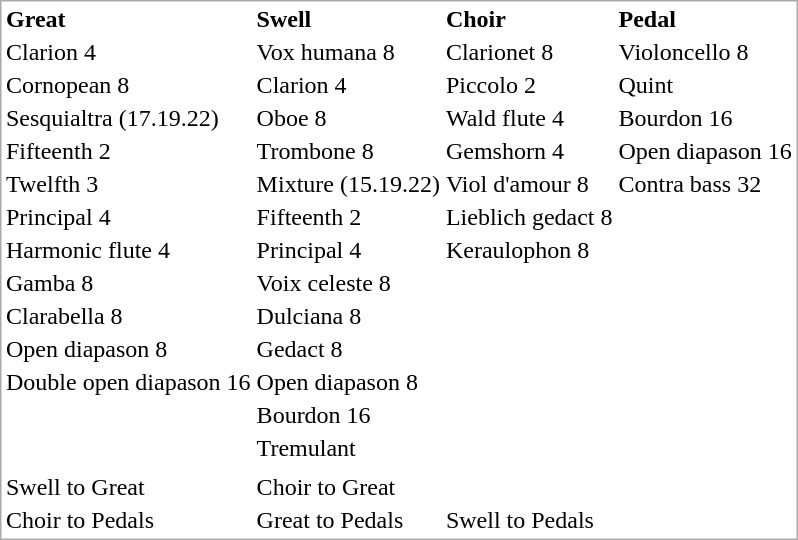<table style="border:#aaa 1px solid; text-align: left">
<tr>
<th>Great</th>
<th>Swell</th>
<th>Choir</th>
<th>Pedal</th>
</tr>
<tr>
<td>Clarion 4</td>
<td>Vox humana 8</td>
<td>Clarionet 8</td>
<td>Violoncello 8</td>
</tr>
<tr>
<td>Cornopean 8</td>
<td>Clarion 4</td>
<td>Piccolo 2</td>
<td>Quint </td>
</tr>
<tr>
<td>Sesquialtra (17.19.22)</td>
<td>Oboe 8</td>
<td>Wald flute 4</td>
<td>Bourdon 16</td>
</tr>
<tr>
<td>Fifteenth 2</td>
<td>Trombone 8</td>
<td>Gemshorn 4</td>
<td>Open diapason 16</td>
</tr>
<tr>
<td>Twelfth 3</td>
<td>Mixture (15.19.22)</td>
<td>Viol d'amour 8</td>
<td>Contra bass 32</td>
</tr>
<tr>
<td>Principal 4</td>
<td>Fifteenth 2</td>
<td>Lieblich gedact 8</td>
<td></td>
</tr>
<tr>
<td>Harmonic flute 4</td>
<td>Principal 4</td>
<td>Keraulophon 8</td>
<td></td>
</tr>
<tr>
<td>Gamba 8</td>
<td>Voix celeste 8</td>
<td></td>
<td></td>
</tr>
<tr>
<td>Clarabella 8</td>
<td>Dulciana 8</td>
<td></td>
<td></td>
</tr>
<tr>
<td>Open diapason 8</td>
<td>Gedact 8</td>
<td></td>
<td></td>
</tr>
<tr>
<td>Double open diapason 16</td>
<td>Open diapason 8</td>
<td></td>
<td></td>
</tr>
<tr>
<td></td>
<td>Bourdon 16</td>
<td></td>
<td></td>
</tr>
<tr>
<td></td>
<td>Tremulant</td>
<td></td>
<td></td>
</tr>
<tr>
<td></td>
<td></td>
<td></td>
<td></td>
</tr>
<tr>
<td>Swell to Great</td>
<td>Choir to Great</td>
<td></td>
<td></td>
</tr>
<tr>
<td>Choir to Pedals</td>
<td>Great to Pedals</td>
<td>Swell to Pedals</td>
</tr>
</table>
